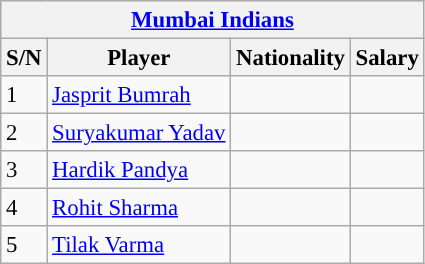<table class="wikitable" style="font-size:95%;">
<tr>
<th scope="colgroup" colspan="4" style="background:#"><a href='#'><span>Mumbai Indians</span></a></th>
</tr>
<tr>
<th scope="col">S/N</th>
<th scope="col">Player</th>
<th scope="col">Nationality</th>
<th scope="col">Salary</th>
</tr>
<tr>
<td>1</td>
<td><a href='#'>Jasprit Bumrah</a></td>
<td></td>
<td></td>
</tr>
<tr>
<td>2</td>
<td><a href='#'>Suryakumar Yadav</a></td>
<td></td>
<td></td>
</tr>
<tr>
<td>3</td>
<td><a href='#'>Hardik Pandya</a></td>
<td></td>
<td></td>
</tr>
<tr>
<td>4</td>
<td><a href='#'>Rohit Sharma</a></td>
<td></td>
<td></td>
</tr>
<tr>
<td>5</td>
<td><a href='#'>Tilak Varma</a></td>
<td></td>
<td></td>
</tr>
</table>
